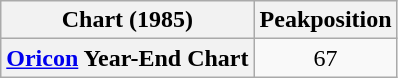<table class="wikitable plainrowheaders" style="text-align:center;">
<tr>
<th>Chart (1985)</th>
<th>Peakposition</th>
</tr>
<tr>
<th scope="row"><a href='#'>Oricon</a> Year-End Chart</th>
<td>67</td>
</tr>
</table>
